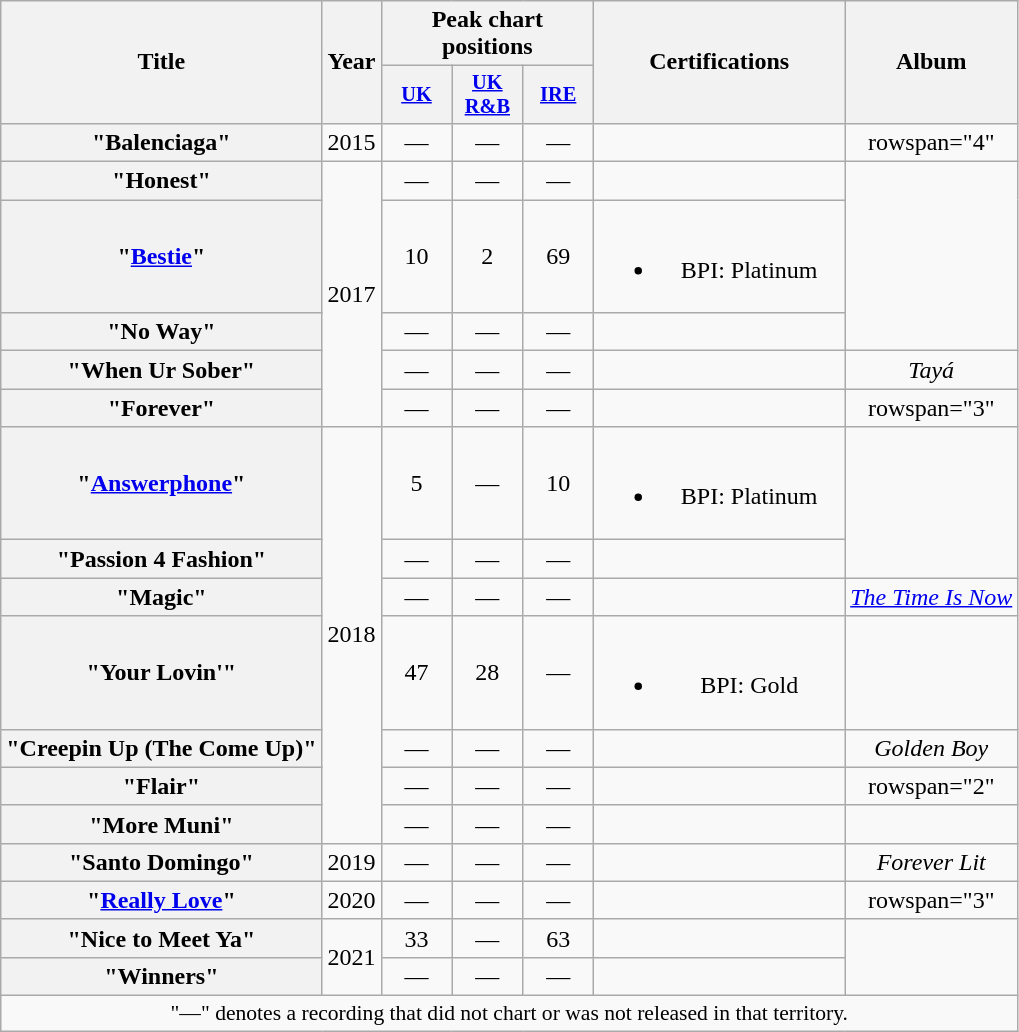<table class="wikitable plainrowheaders" style="text-align:center;">
<tr>
<th scope="col" rowspan="2">Title</th>
<th scope="col" rowspan="2">Year</th>
<th scope="col" colspan="3">Peak chart positions</th>
<th scope="col" rowspan="2" style="width:10em;">Certifications</th>
<th scope="col" rowspan="2">Album</th>
</tr>
<tr>
<th scope="col" style="width:3em;font-size:85%;"><a href='#'>UK</a><br></th>
<th scope="col" style="width:3em;font-size:85%;"><a href='#'>UK<br>R&B</a><br></th>
<th scope="col" style="width:3em;font-size:85%;"><a href='#'>IRE</a><br></th>
</tr>
<tr>
<th scope="row">"Balenciaga"<br></th>
<td>2015</td>
<td>—</td>
<td>—</td>
<td>—</td>
<td></td>
<td>rowspan="4" </td>
</tr>
<tr>
<th scope="row">"Honest"<br></th>
<td rowspan="5">2017</td>
<td>—</td>
<td>—</td>
<td>—</td>
<td></td>
</tr>
<tr>
<th scope="row">"<a href='#'>Bestie</a>"<br></th>
<td>10</td>
<td>2</td>
<td>69</td>
<td><br><ul><li>BPI: Platinum</li></ul></td>
</tr>
<tr>
<th scope="row">"No Way"<br></th>
<td>—</td>
<td>—</td>
<td>—</td>
<td></td>
</tr>
<tr>
<th scope="row">"When Ur Sober"<br></th>
<td>—</td>
<td>—</td>
<td>—</td>
<td></td>
<td><em>Tayá</em></td>
</tr>
<tr>
<th scope="row">"Forever"<br></th>
<td>—</td>
<td>—</td>
<td>—</td>
<td></td>
<td>rowspan="3" </td>
</tr>
<tr>
<th scope="row">"<a href='#'>Answerphone</a>"<br></th>
<td rowspan="7">2018</td>
<td>5</td>
<td>—</td>
<td>10</td>
<td><br><ul><li>BPI: Platinum</li></ul></td>
</tr>
<tr>
<th scope="row">"Passion 4 Fashion"<br></th>
<td>—</td>
<td>—</td>
<td>—</td>
<td></td>
</tr>
<tr>
<th scope="row">"Magic"<br></th>
<td>—</td>
<td>—</td>
<td>—</td>
<td></td>
<td><em><a href='#'>The Time Is Now</a></em></td>
</tr>
<tr>
<th scope="row">"Your Lovin'"<br></th>
<td>47</td>
<td>28</td>
<td>—</td>
<td><br><ul><li>BPI: Gold</li></ul></td>
<td></td>
</tr>
<tr>
<th scope="row">"Creepin Up (The Come Up)"<br></th>
<td>—</td>
<td>—</td>
<td>—</td>
<td></td>
<td><em>Golden Boy</em></td>
</tr>
<tr>
<th scope="row">"Flair"<br></th>
<td>—</td>
<td>—</td>
<td>—</td>
<td></td>
<td>rowspan="2" </td>
</tr>
<tr>
<th scope="row">"More Muni"<br></th>
<td>—</td>
<td>—</td>
<td>—</td>
<td></td>
</tr>
<tr>
<th scope="row">"Santo Domingo"<br></th>
<td>2019</td>
<td>—</td>
<td>—</td>
<td>—</td>
<td></td>
<td><em>Forever Lit</em></td>
</tr>
<tr>
<th scope="row">"<a href='#'>Really Love</a>"<br></th>
<td>2020</td>
<td>—</td>
<td>—</td>
<td>—</td>
<td></td>
<td>rowspan="3" </td>
</tr>
<tr>
<th scope="row">"Nice to Meet Ya"<br></th>
<td rowspan="2">2021</td>
<td>33</td>
<td>—</td>
<td>63<br></td>
<td></td>
</tr>
<tr>
<th scope="row">"Winners"<br></th>
<td>—</td>
<td>—</td>
<td>—</td>
<td></td>
</tr>
<tr>
<td colspan="12" style="font-size:90%">"—" denotes a recording that did not chart or was not released in that territory.</td>
</tr>
</table>
